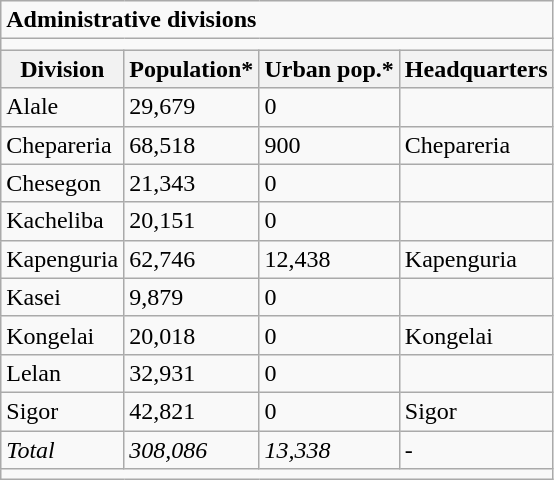<table class="wikitable">
<tr>
<td colspan="4"><strong>Administrative divisions</strong></td>
</tr>
<tr>
<td colspan="4"></td>
</tr>
<tr>
<th>Division</th>
<th>Population*</th>
<th>Urban pop.*</th>
<th>Headquarters</th>
</tr>
<tr>
<td>Alale</td>
<td>29,679</td>
<td>0</td>
<td></td>
</tr>
<tr>
<td>Chepareria</td>
<td>68,518</td>
<td>900</td>
<td>Chepareria</td>
</tr>
<tr>
<td>Chesegon</td>
<td>21,343</td>
<td>0</td>
<td></td>
</tr>
<tr>
<td>Kacheliba</td>
<td>20,151</td>
<td>0</td>
<td></td>
</tr>
<tr>
<td>Kapenguria</td>
<td>62,746</td>
<td>12,438</td>
<td>Kapenguria</td>
</tr>
<tr>
<td>Kasei</td>
<td>9,879</td>
<td>0</td>
<td></td>
</tr>
<tr>
<td>Kongelai</td>
<td>20,018</td>
<td>0</td>
<td>Kongelai</td>
</tr>
<tr>
<td>Lelan</td>
<td>32,931</td>
<td>0</td>
<td></td>
</tr>
<tr>
<td>Sigor</td>
<td>42,821</td>
<td>0</td>
<td>Sigor</td>
</tr>
<tr>
<td><em>Total</em></td>
<td><em>308,086</em></td>
<td><em>13,338</em></td>
<td>-</td>
</tr>
<tr>
<td colspan="4"></td>
</tr>
</table>
